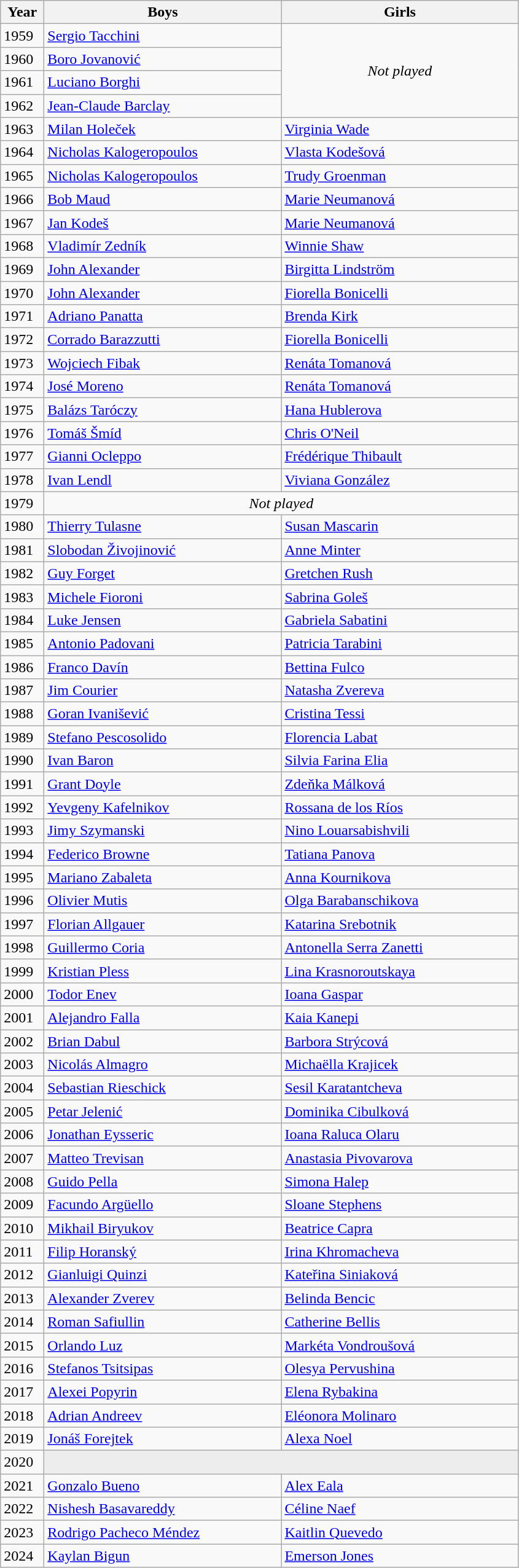<table class="wikitable">
<tr>
<th style="width:40px;">Year</th>
<th style="width:250px;">Boys</th>
<th width=250>Girls</th>
</tr>
<tr>
<td>1959</td>
<td> <a href='#'>Sergio Tacchini</a></td>
<td rowspan="4" valign="center" align="center"><em>Not played</em></td>
</tr>
<tr>
<td>1960</td>
<td> <a href='#'>Boro Jovanović</a></td>
</tr>
<tr>
<td>1961</td>
<td> <a href='#'>Luciano Borghi</a></td>
</tr>
<tr>
<td>1962</td>
<td> <a href='#'>Jean-Claude Barclay</a></td>
</tr>
<tr>
<td>1963</td>
<td> <a href='#'>Milan Holeček</a></td>
<td> <a href='#'>Virginia Wade</a></td>
</tr>
<tr>
<td>1964</td>
<td> <a href='#'>Nicholas Kalogeropoulos</a></td>
<td> <a href='#'>Vlasta Kodešová</a></td>
</tr>
<tr>
<td>1965</td>
<td> <a href='#'>Nicholas Kalogeropoulos</a></td>
<td> <a href='#'>Trudy Groenman</a></td>
</tr>
<tr>
<td>1966</td>
<td> <a href='#'>Bob Maud</a></td>
<td> <a href='#'>Marie Neumanová</a></td>
</tr>
<tr>
<td>1967</td>
<td> <a href='#'>Jan Kodeš</a></td>
<td> <a href='#'>Marie Neumanová</a></td>
</tr>
<tr>
<td>1968</td>
<td> <a href='#'>Vladimír Zedník</a></td>
<td> <a href='#'>Winnie Shaw</a></td>
</tr>
<tr>
<td>1969</td>
<td> <a href='#'>John Alexander</a></td>
<td> <a href='#'>Birgitta Lindström</a></td>
</tr>
<tr>
<td>1970</td>
<td> <a href='#'>John Alexander</a></td>
<td> <a href='#'>Fiorella Bonicelli</a></td>
</tr>
<tr>
<td>1971</td>
<td> <a href='#'>Adriano Panatta</a></td>
<td> <a href='#'>Brenda Kirk</a></td>
</tr>
<tr>
<td>1972</td>
<td> <a href='#'>Corrado Barazzutti</a></td>
<td> <a href='#'>Fiorella Bonicelli</a></td>
</tr>
<tr>
<td>1973</td>
<td> <a href='#'>Wojciech Fibak</a></td>
<td> <a href='#'>Renáta Tomanová</a></td>
</tr>
<tr>
<td>1974</td>
<td> <a href='#'>José Moreno</a></td>
<td> <a href='#'>Renáta Tomanová</a></td>
</tr>
<tr>
<td>1975</td>
<td> <a href='#'>Balázs Taróczy</a></td>
<td> <a href='#'>Hana Hublerova</a></td>
</tr>
<tr>
<td>1976</td>
<td> <a href='#'>Tomáš Šmíd</a></td>
<td> <a href='#'>Chris O'Neil</a></td>
</tr>
<tr>
<td>1977</td>
<td> <a href='#'>Gianni Ocleppo</a></td>
<td> <a href='#'>Frédérique Thibault</a></td>
</tr>
<tr>
<td>1978</td>
<td> <a href='#'>Ivan Lendl</a></td>
<td> <a href='#'>Viviana González</a></td>
</tr>
<tr>
<td>1979</td>
<td colspan="2" align="center"><em>Not played</em></td>
</tr>
<tr>
<td>1980</td>
<td> <a href='#'>Thierry Tulasne</a></td>
<td> <a href='#'>Susan Mascarin</a></td>
</tr>
<tr>
<td>1981</td>
<td> <a href='#'>Slobodan Živojinović</a></td>
<td> <a href='#'>Anne Minter</a></td>
</tr>
<tr>
<td>1982</td>
<td> <a href='#'>Guy Forget</a></td>
<td> <a href='#'>Gretchen Rush</a></td>
</tr>
<tr>
<td>1983</td>
<td> <a href='#'>Michele Fioroni</a></td>
<td> <a href='#'>Sabrina Goleš</a></td>
</tr>
<tr>
<td>1984</td>
<td> <a href='#'>Luke Jensen</a></td>
<td> <a href='#'>Gabriela Sabatini</a></td>
</tr>
<tr>
<td>1985</td>
<td> <a href='#'>Antonio Padovani</a></td>
<td> <a href='#'>Patricia Tarabini</a></td>
</tr>
<tr>
<td>1986</td>
<td> <a href='#'>Franco Davín</a></td>
<td> <a href='#'>Bettina Fulco</a></td>
</tr>
<tr>
<td>1987</td>
<td> <a href='#'>Jim Courier</a></td>
<td> <a href='#'>Natasha Zvereva</a></td>
</tr>
<tr>
<td>1988</td>
<td> <a href='#'>Goran Ivanišević</a></td>
<td> <a href='#'>Cristina Tessi</a></td>
</tr>
<tr>
<td>1989</td>
<td> <a href='#'>Stefano Pescosolido</a></td>
<td> <a href='#'>Florencia Labat</a></td>
</tr>
<tr>
<td>1990</td>
<td> <a href='#'>Ivan Baron</a></td>
<td> <a href='#'>Silvia Farina Elia</a></td>
</tr>
<tr>
<td>1991</td>
<td> <a href='#'>Grant Doyle</a></td>
<td> <a href='#'>Zdeňka Málková</a></td>
</tr>
<tr>
<td>1992</td>
<td> <a href='#'>Yevgeny Kafelnikov</a></td>
<td> <a href='#'>Rossana de los Ríos</a></td>
</tr>
<tr>
<td>1993</td>
<td> <a href='#'>Jimy Szymanski</a></td>
<td> <a href='#'>Nino Louarsabishvili</a></td>
</tr>
<tr>
<td>1994</td>
<td> <a href='#'>Federico Browne</a></td>
<td> <a href='#'>Tatiana Panova</a></td>
</tr>
<tr>
<td>1995</td>
<td> <a href='#'>Mariano Zabaleta</a></td>
<td> <a href='#'>Anna Kournikova</a></td>
</tr>
<tr>
<td>1996</td>
<td> <a href='#'>Olivier Mutis</a></td>
<td> <a href='#'>Olga Barabanschikova</a></td>
</tr>
<tr>
<td>1997</td>
<td> <a href='#'>Florian Allgauer</a></td>
<td> <a href='#'>Katarina Srebotnik</a></td>
</tr>
<tr>
<td>1998</td>
<td> <a href='#'>Guillermo Coria</a></td>
<td> <a href='#'>Antonella Serra Zanetti</a></td>
</tr>
<tr>
<td>1999</td>
<td> <a href='#'>Kristian Pless</a></td>
<td> <a href='#'>Lina Krasnoroutskaya</a></td>
</tr>
<tr>
<td>2000</td>
<td> <a href='#'>Todor Enev</a></td>
<td> <a href='#'>Ioana Gaspar</a></td>
</tr>
<tr>
<td>2001</td>
<td> <a href='#'>Alejandro Falla</a></td>
<td> <a href='#'>Kaia Kanepi</a></td>
</tr>
<tr>
<td>2002</td>
<td> <a href='#'>Brian Dabul</a></td>
<td> <a href='#'>Barbora Strýcová</a></td>
</tr>
<tr>
<td>2003</td>
<td> <a href='#'>Nicolás Almagro</a></td>
<td> <a href='#'>Michaëlla Krajicek</a></td>
</tr>
<tr>
<td>2004</td>
<td> <a href='#'>Sebastian Rieschick</a></td>
<td> <a href='#'>Sesil Karatantcheva</a></td>
</tr>
<tr>
<td>2005</td>
<td> <a href='#'>Petar Jelenić</a></td>
<td> <a href='#'>Dominika Cibulková</a></td>
</tr>
<tr>
<td>2006</td>
<td> <a href='#'>Jonathan Eysseric</a></td>
<td> <a href='#'>Ioana Raluca Olaru</a></td>
</tr>
<tr>
<td>2007</td>
<td> <a href='#'>Matteo Trevisan</a></td>
<td> <a href='#'>Anastasia Pivovarova</a></td>
</tr>
<tr>
<td>2008</td>
<td> <a href='#'>Guido Pella</a></td>
<td> <a href='#'>Simona Halep</a></td>
</tr>
<tr>
<td>2009</td>
<td> <a href='#'>Facundo Argüello</a></td>
<td> <a href='#'>Sloane Stephens</a></td>
</tr>
<tr>
<td>2010</td>
<td> <a href='#'>Mikhail Biryukov</a></td>
<td> <a href='#'>Beatrice Capra</a></td>
</tr>
<tr>
<td>2011</td>
<td> <a href='#'>Filip Horanský</a></td>
<td> <a href='#'>Irina Khromacheva</a></td>
</tr>
<tr>
<td>2012</td>
<td> <a href='#'>Gianluigi Quinzi</a></td>
<td> <a href='#'>Kateřina Siniaková</a></td>
</tr>
<tr>
<td>2013</td>
<td> <a href='#'>Alexander Zverev</a></td>
<td> <a href='#'>Belinda Bencic</a></td>
</tr>
<tr>
<td>2014</td>
<td> <a href='#'>Roman Safiullin</a></td>
<td> <a href='#'>Catherine Bellis</a></td>
</tr>
<tr>
<td>2015</td>
<td> <a href='#'>Orlando Luz</a></td>
<td> <a href='#'>Markéta Vondroušová</a></td>
</tr>
<tr>
<td>2016</td>
<td> <a href='#'>Stefanos Tsitsipas</a></td>
<td> <a href='#'>Olesya Pervushina</a></td>
</tr>
<tr>
<td>2017</td>
<td> <a href='#'>Alexei Popyrin</a></td>
<td> <a href='#'>Elena Rybakina</a></td>
</tr>
<tr>
<td>2018</td>
<td> <a href='#'>Adrian Andreev</a></td>
<td> <a href='#'>Eléonora Molinaro</a></td>
</tr>
<tr>
<td>2019</td>
<td> <a href='#'>Jonáš Forejtek</a></td>
<td> <a href='#'>Alexa Noel</a></td>
</tr>
<tr>
<td>2020</td>
<td colspan=2 bgcolor="#ededed"></td>
</tr>
<tr>
<td>2021</td>
<td> <a href='#'>Gonzalo Bueno</a></td>
<td> <a href='#'>Alex Eala</a></td>
</tr>
<tr>
<td>2022</td>
<td> <a href='#'>Nishesh Basavareddy</a></td>
<td> <a href='#'>Céline Naef</a></td>
</tr>
<tr>
<td>2023</td>
<td> <a href='#'>Rodrigo Pacheco Méndez</a></td>
<td> <a href='#'>Kaitlin Quevedo</a></td>
</tr>
<tr>
<td>2024</td>
<td> <a href='#'>Kaylan Bigun</a></td>
<td> <a href='#'>Emerson Jones</a></td>
</tr>
</table>
